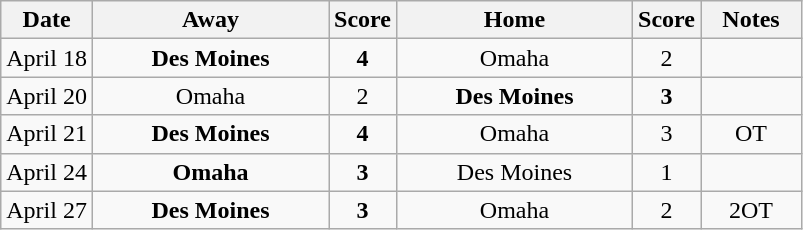<table class="wikitable">
<tr>
<th bgcolor="#DDDDFF" w,.m.nm.,idth="60">Date</th>
<th bgcolor="#DDDDFF" width="150">Away</th>
<th bgcolor="#DDDDFF" width="5">Score</th>
<th bgcolor="#DDDDFF" width="150">Home</th>
<th bgcolor="#DDDDFF" width="5">Score</th>
<th bgcolor="#DDDDFF" width="60">Notes</th>
</tr>
<tr>
<td>April 18</td>
<td align="center"><strong>Des Moines</strong></td>
<td align="center"><strong>4</strong></td>
<td align="center">Omaha</td>
<td align="center">2</td>
<td></td>
</tr>
<tr>
<td>April 20</td>
<td align="center">Omaha</td>
<td align="center">2</td>
<td align="center"><strong>Des Moines</strong></td>
<td align="center"><strong>3</strong></td>
<td></td>
</tr>
<tr>
<td>April 21</td>
<td align="center"><strong>Des Moines</strong></td>
<td align="center"><strong>4</strong></td>
<td align="center">Omaha</td>
<td align="center">3</td>
<td align="center">OT</td>
</tr>
<tr>
<td>April 24</td>
<td align="center"><strong>Omaha</strong></td>
<td align="center"><strong>3</strong></td>
<td align="center">Des Moines</td>
<td align="center">1</td>
<td></td>
</tr>
<tr>
<td>April 27</td>
<td align="center"><strong>Des Moines</strong></td>
<td align="center"><strong>3</strong></td>
<td align="center">Omaha</td>
<td align="center">2</td>
<td align="center">2OT</td>
</tr>
</table>
